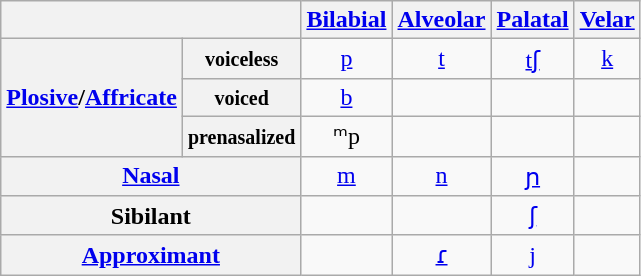<table class="wikitable" style="text-align:center">
<tr>
<th colspan="2"></th>
<th><a href='#'>Bilabial</a></th>
<th><a href='#'>Alveolar</a></th>
<th><a href='#'>Palatal</a></th>
<th><a href='#'>Velar</a></th>
</tr>
<tr>
<th rowspan="3"><a href='#'>Plosive</a>/<a href='#'>Affricate</a></th>
<th><small>voiceless</small></th>
<td><a href='#'>p</a></td>
<td><a href='#'>t</a></td>
<td><a href='#'>tʃ</a></td>
<td><a href='#'>k</a></td>
</tr>
<tr>
<th><small>voiced</small></th>
<td><a href='#'>b</a></td>
<td></td>
<td></td>
<td></td>
</tr>
<tr>
<th><small>prenasalized</small></th>
<td>ᵐp</td>
<td></td>
<td></td>
<td></td>
</tr>
<tr>
<th colspan="2"><a href='#'>Nasal</a></th>
<td><a href='#'>m</a></td>
<td><a href='#'>n</a></td>
<td><a href='#'>ɲ</a></td>
<td></td>
</tr>
<tr>
<th colspan="2">Sibilant</th>
<td></td>
<td></td>
<td><a href='#'>ʃ</a></td>
<td></td>
</tr>
<tr>
<th colspan="2"><a href='#'>Approximant</a></th>
<td></td>
<td><a href='#'>ɾ</a></td>
<td><a href='#'>j</a></td>
<td></td>
</tr>
</table>
